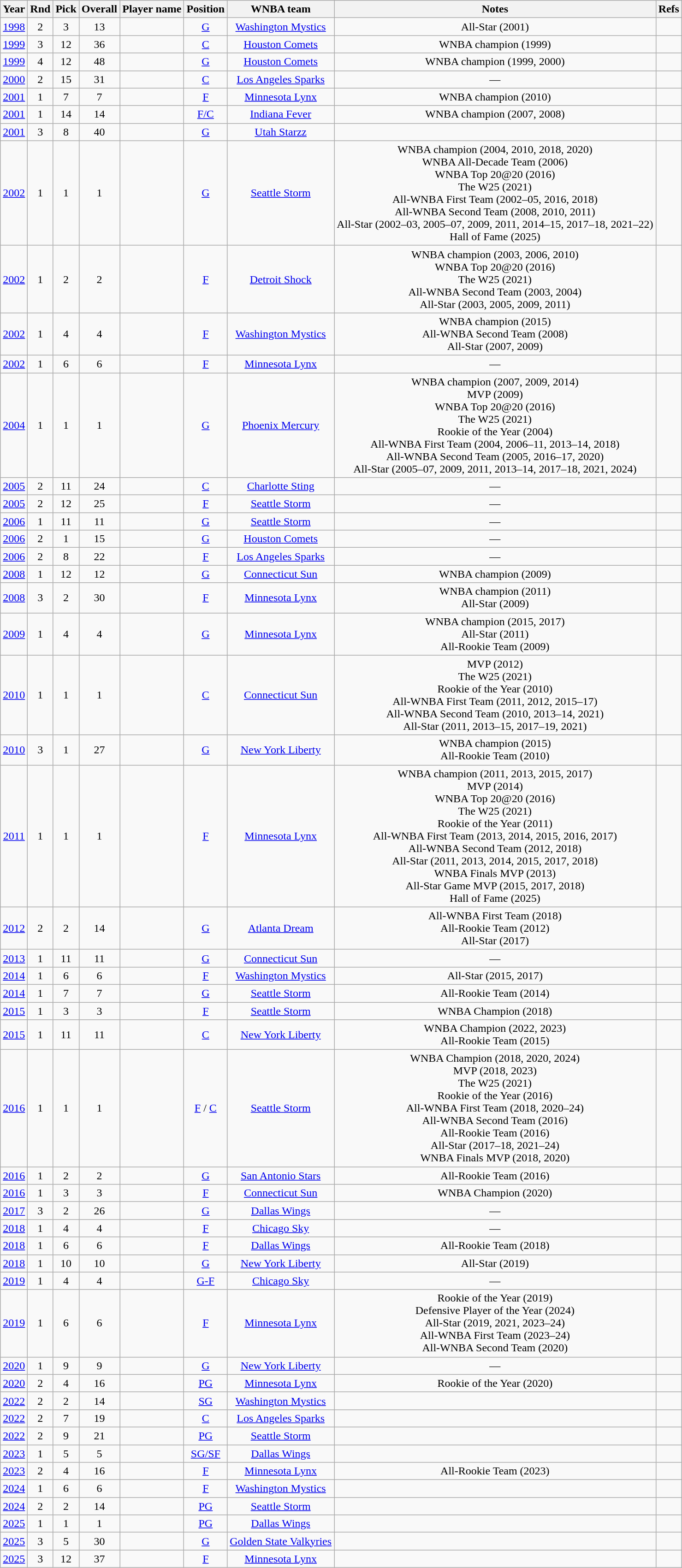<table class="wikitable sortable">
<tr>
<th scope="col">Year</th>
<th scope="col">Rnd</th>
<th scope="col">Pick</th>
<th scope="col">Overall</th>
<th scope="col">Player name</th>
<th scope="col">Position</th>
<th scope="col">WNBA team</th>
<th scope="col" class="unsortable">Notes</th>
<th scope="col" class="unsortable">Refs</th>
</tr>
<tr>
<td align="center"><a href='#'>1998</a></td>
<td align="center">2</td>
<td align="center">3</td>
<td align="center">13</td>
<td align="center" scope = "row"></td>
<td align="center"><a href='#'>G</a></td>
<td align="center"><a href='#'>Washington Mystics</a></td>
<td align="center">All-Star (2001)</td>
<td align="center"></td>
</tr>
<tr>
<td align="center"><a href='#'>1999</a></td>
<td align="center">3</td>
<td align="center">12</td>
<td align="center">36</td>
<td align="center" scope = "row"></td>
<td align="center"><a href='#'>C</a></td>
<td align="center"><a href='#'>Houston Comets</a></td>
<td align="center">WNBA champion (1999)</td>
<td align="center"></td>
</tr>
<tr>
<td align="center"><a href='#'>1999</a></td>
<td align="center">4</td>
<td align="center">12</td>
<td align="center">48</td>
<td align="center" scope = "row"></td>
<td align="center"><a href='#'>G</a></td>
<td align="center"><a href='#'>Houston Comets</a></td>
<td align="center">WNBA champion (1999, 2000)</td>
<td align="center"></td>
</tr>
<tr>
<td align="center"><a href='#'>2000</a></td>
<td align="center">2</td>
<td align="center">15</td>
<td align="center">31</td>
<td align="center" scope = "row"></td>
<td align="center"><a href='#'>C</a></td>
<td align="center"><a href='#'>Los Angeles Sparks</a></td>
<td align="center">—</td>
<td align="center"></td>
</tr>
<tr>
<td align="center"><a href='#'>2001</a></td>
<td align="center">1</td>
<td align="center">7</td>
<td align="center">7</td>
<td align="center" scope = "row"></td>
<td align="center"><a href='#'>F</a></td>
<td align="center"><a href='#'>Minnesota Lynx</a></td>
<td align="center">WNBA champion (2010)</td>
<td align="center"></td>
</tr>
<tr>
<td align="center"><a href='#'>2001</a></td>
<td align="center">1</td>
<td align="center">14</td>
<td align="center">14</td>
<td align="center" scope = "row"></td>
<td align="center"><a href='#'>F/C</a></td>
<td align="center"><a href='#'>Indiana Fever</a></td>
<td align="center">WNBA champion (2007, 2008)</td>
<td align="center"></td>
</tr>
<tr>
<td align="center"><a href='#'>2001</a></td>
<td align="center">3</td>
<td align="center">8</td>
<td align="center">40</td>
<td align="center" scope = "row"></td>
<td align="center"><a href='#'>G</a></td>
<td align="center"><a href='#'>Utah Starzz</a></td>
<td align="center"></td>
<td align="center"></td>
</tr>
<tr>
<td align="center"><a href='#'>2002</a></td>
<td align="center">1</td>
<td align="center">1</td>
<td align="center">1</td>
<td align="center" scope = "row"></td>
<td align="center"><a href='#'>G</a></td>
<td align="center"><a href='#'>Seattle Storm</a></td>
<td align="center">WNBA champion (2004, 2010, 2018, 2020)<br>WNBA All-Decade Team (2006)<br>WNBA Top 20@20 (2016)<br>The W25 (2021)<br>All-WNBA First Team (2002–05, 2016, 2018)<br>All-WNBA Second Team (2008, 2010, 2011)<br>All-Star (2002–03, 2005–07, 2009, 2011, 2014–15, 2017–18, 2021–22)<br>Hall of Fame (2025)</td>
<td align="center"></td>
</tr>
<tr>
<td align="center"><a href='#'>2002</a></td>
<td align="center">1</td>
<td align="center">2</td>
<td align="center">2</td>
<td align="center" scope = "row"></td>
<td align="center"><a href='#'>F</a></td>
<td align="center"><a href='#'>Detroit Shock</a></td>
<td align="center">WNBA champion (2003, 2006, 2010)<br>WNBA Top 20@20 (2016)<br>The W25 (2021)<br>All-WNBA Second Team (2003, 2004)<br>All-Star (2003, 2005, 2009, 2011)</td>
<td align="center"></td>
</tr>
<tr>
<td align="center"><a href='#'>2002</a></td>
<td align="center">1</td>
<td align="center">4</td>
<td align="center">4</td>
<td align="center" scope = "row"></td>
<td align="center"><a href='#'>F</a></td>
<td align="center"><a href='#'>Washington Mystics</a></td>
<td align="center">WNBA champion (2015)<br>All-WNBA Second Team (2008)<br>All-Star (2007, 2009)</td>
<td align="center"></td>
</tr>
<tr>
<td align="center"><a href='#'>2002</a></td>
<td align="center">1</td>
<td align="center">6</td>
<td align="center">6</td>
<td align="center" scope = "row"></td>
<td align="center"><a href='#'>F</a></td>
<td align="center"><a href='#'>Minnesota Lynx</a></td>
<td align="center">—</td>
<td align="center"></td>
</tr>
<tr>
<td align="center"><a href='#'>2004</a></td>
<td align="center">1</td>
<td align="center">1</td>
<td align="center">1</td>
<td align="center" scope = "row"></td>
<td align="center"><a href='#'>G</a></td>
<td align="center"><a href='#'>Phoenix Mercury</a></td>
<td align="center">WNBA champion (2007, 2009, 2014)<br>MVP (2009)<br>WNBA Top 20@20 (2016)<br>The W25 (2021)<br>Rookie of the Year (2004)<br>All-WNBA First Team (2004, 2006–11, 2013–14, 2018)<br>All-WNBA Second Team (2005, 2016–17, 2020)<br>All-Star (2005–07, 2009, 2011, 2013–14, 2017–18, 2021, 2024)</td>
<td align="center"></td>
</tr>
<tr>
<td align="center"><a href='#'>2005</a></td>
<td align="center">2</td>
<td align="center">11</td>
<td align="center">24</td>
<td align="center" scope = "row"></td>
<td align="center"><a href='#'>C</a></td>
<td align="center"><a href='#'>Charlotte Sting</a></td>
<td align="center">—</td>
<td align="center"></td>
</tr>
<tr>
<td align="center"><a href='#'>2005</a></td>
<td align="center">2</td>
<td align="center">12</td>
<td align="center">25</td>
<td align="center" scope = "row"></td>
<td align="center"><a href='#'>F</a></td>
<td align="center"><a href='#'>Seattle Storm</a></td>
<td align="center">—</td>
<td align="center"></td>
</tr>
<tr>
<td align="center"><a href='#'>2006</a></td>
<td align="center">1</td>
<td align="center">11</td>
<td align="center">11</td>
<td align="center" scope = "row"></td>
<td align="center"><a href='#'>G</a></td>
<td align="center"><a href='#'>Seattle Storm</a></td>
<td align="center">—</td>
<td align="center"></td>
</tr>
<tr>
<td align="center"><a href='#'>2006</a></td>
<td align="center">2</td>
<td align="center">1</td>
<td align="center">15</td>
<td align="center" scope = "row"></td>
<td align="center"><a href='#'>G</a></td>
<td align="center"><a href='#'>Houston Comets</a></td>
<td align="center">—</td>
<td align="center"></td>
</tr>
<tr>
<td align="center"><a href='#'>2006</a></td>
<td align="center">2</td>
<td align="center">8</td>
<td align="center">22</td>
<td align="center"></td>
<td align="center"><a href='#'>F</a></td>
<td align="center"><a href='#'>Los Angeles Sparks</a></td>
<td align="center">—</td>
<td align="center"></td>
</tr>
<tr>
<td align="center"><a href='#'>2008</a></td>
<td align="center">1</td>
<td align="center">12</td>
<td align="center">12</td>
<td align="center" scope = "row"></td>
<td align="center"><a href='#'>G</a></td>
<td align="center"><a href='#'>Connecticut Sun</a></td>
<td align="center">WNBA champion (2009)</td>
<td align="center"></td>
</tr>
<tr>
<td align="center"><a href='#'>2008</a></td>
<td align="center">3</td>
<td align="center">2</td>
<td align="center">30</td>
<td align="center" scope = "row"></td>
<td align="center"><a href='#'>F</a></td>
<td align="center"><a href='#'>Minnesota Lynx</a></td>
<td align="center">WNBA champion (2011)<br>All-Star (2009)</td>
<td align="center"></td>
</tr>
<tr>
<td align="center"><a href='#'>2009</a></td>
<td align="center">1</td>
<td align="center">4</td>
<td align="center">4</td>
<td align="center" scope = "row"></td>
<td align="center"><a href='#'>G</a></td>
<td align="center"><a href='#'>Minnesota Lynx</a></td>
<td align="center">WNBA champion (2015, 2017)<br>All-Star (2011)<br>All-Rookie Team (2009)</td>
<td align="center"></td>
</tr>
<tr>
<td align="center"><a href='#'>2010</a></td>
<td align="center">1</td>
<td align="center">1</td>
<td align="center">1</td>
<td align="center" scope = "row"></td>
<td align="center"><a href='#'>C</a></td>
<td align="center"><a href='#'>Connecticut Sun</a></td>
<td align="center">MVP (2012)<br>The W25 (2021)<br>Rookie of the Year (2010)<br>All-WNBA First Team (2011, 2012, 2015–17)<br>All-WNBA Second Team (2010, 2013–14, 2021)<br>All-Star (2011, 2013–15, 2017–19, 2021)</td>
<td align="center"></td>
</tr>
<tr>
<td align="center"><a href='#'>2010</a></td>
<td align="center">3</td>
<td align="center">1</td>
<td align="center">27</td>
<td align="center" scope = "row"></td>
<td align="center"><a href='#'>G</a></td>
<td align="center"><a href='#'>New York Liberty</a></td>
<td align="center">WNBA champion (2015)<br>All-Rookie Team (2010)</td>
<td align="center"></td>
</tr>
<tr>
<td align="center"><a href='#'>2011</a></td>
<td align="center">1</td>
<td align="center">1</td>
<td align="center">1</td>
<td align="center" scope = "row"></td>
<td align="center"><a href='#'>F</a></td>
<td align="center"><a href='#'>Minnesota Lynx</a></td>
<td align="center">WNBA champion (2011, 2013, 2015, 2017)<br>MVP (2014)<br>WNBA Top 20@20 (2016)<br>The W25 (2021)<br>Rookie of the Year (2011)<br>All-WNBA First Team (2013, 2014, 2015, 2016, 2017)<br>All-WNBA Second Team (2012, 2018)<br>All-Star (2011, 2013, 2014, 2015, 2017, 2018)<br>WNBA Finals MVP (2013)<br>All-Star Game MVP (2015, 2017, 2018)<br>Hall of Fame (2025)</td>
<td align="center"></td>
</tr>
<tr>
<td align="center"><a href='#'>2012</a></td>
<td align="center">2</td>
<td align="center">2</td>
<td align="center">14</td>
<td align="center" scope = "row"></td>
<td align="center"><a href='#'>G</a></td>
<td align="center"><a href='#'>Atlanta Dream</a></td>
<td align="center">All-WNBA First Team (2018)<br>All-Rookie Team (2012)<br>All-Star (2017)</td>
<td align="center"></td>
</tr>
<tr>
<td align="center"><a href='#'>2013</a></td>
<td align="center">1</td>
<td align="center">11</td>
<td align="center">11</td>
<td align="center" scope = "row"></td>
<td align="center"><a href='#'>G</a></td>
<td align="center"><a href='#'>Connecticut Sun</a></td>
<td align="center">—</td>
<td align="center"></td>
</tr>
<tr>
<td align="center"><a href='#'>2014</a></td>
<td align="center">1</td>
<td align="center">6</td>
<td align="center">6</td>
<td align="center" scope = "row"></td>
<td align="center"><a href='#'>F</a></td>
<td align="center"><a href='#'>Washington Mystics</a></td>
<td align="center">All-Star (2015, 2017)</td>
<td align="center"></td>
</tr>
<tr>
<td align="center"><a href='#'>2014</a></td>
<td align="center">1</td>
<td align="center">7</td>
<td align="center">7</td>
<td align="center" scope = "row"></td>
<td align="center"><a href='#'>G</a></td>
<td align="center"><a href='#'>Seattle Storm</a></td>
<td align="center">All-Rookie Team (2014)</td>
<td align="center"></td>
</tr>
<tr>
<td align="center"><a href='#'>2015</a></td>
<td align="center">1</td>
<td align="center">3</td>
<td align="center">3</td>
<td align="center" scope = "row"></td>
<td align="center"><a href='#'>F</a></td>
<td align="center"><a href='#'>Seattle Storm</a></td>
<td align="center">WNBA Champion (2018)</td>
<td align="center"></td>
</tr>
<tr>
<td align="center"><a href='#'>2015</a></td>
<td align="center">1</td>
<td align="center">11</td>
<td align="center">11</td>
<td align="center" scope = "row"></td>
<td align="center"><a href='#'>C</a></td>
<td align="center"><a href='#'>New York Liberty</a></td>
<td align="center">WNBA Champion (2022, 2023)<br>All-Rookie Team (2015)</td>
<td align="center"></td>
</tr>
<tr>
<td align="center"><a href='#'>2016</a></td>
<td align="center">1</td>
<td align="center">1</td>
<td align="center">1</td>
<td align="center" scope = "row"></td>
<td align="center"><a href='#'>F</a> / <a href='#'>C</a></td>
<td align="center"><a href='#'>Seattle Storm</a></td>
<td align="center">WNBA Champion (2018, 2020, 2024)<br>MVP (2018, 2023)<br>The W25 (2021)<br>Rookie of the Year (2016)<br>All-WNBA First Team (2018, 2020–24)<br>All-WNBA Second Team (2016)<br>All-Rookie Team (2016)<br>All-Star (2017–18, 2021–24)<br>WNBA Finals MVP (2018, 2020)</td>
<td align="center"></td>
</tr>
<tr>
<td align="center"><a href='#'>2016</a></td>
<td align="center">1</td>
<td align="center">2</td>
<td align="center">2</td>
<td align="center" scope = "row"></td>
<td align="center"><a href='#'>G</a></td>
<td align="center"><a href='#'>San Antonio Stars</a></td>
<td align="center">All-Rookie Team (2016)</td>
<td align="center"></td>
</tr>
<tr>
<td align="center"><a href='#'>2016</a></td>
<td align="center">1</td>
<td align="center">3</td>
<td align="center">3</td>
<td align="center" scope = "row"></td>
<td align="center"><a href='#'>F</a></td>
<td align="center"><a href='#'>Connecticut Sun</a></td>
<td align="center">WNBA Champion (2020)</td>
<td align="center"></td>
</tr>
<tr>
<td align="center"><a href='#'>2017</a></td>
<td align="center">3</td>
<td align="center">2</td>
<td align="center">26</td>
<td align="center" scope = "row"></td>
<td align="center"><a href='#'>G</a></td>
<td align="center"><a href='#'>Dallas Wings</a></td>
<td align="center">—</td>
<td align="center"></td>
</tr>
<tr>
<td align="center"><a href='#'>2018</a></td>
<td align="center">1</td>
<td align="center">4</td>
<td align="center">4</td>
<td align="center" scope = "row"></td>
<td align="center"><a href='#'>F</a></td>
<td align="center"><a href='#'>Chicago Sky</a></td>
<td align="center">—</td>
<td align="center"></td>
</tr>
<tr>
<td align="center"><a href='#'>2018</a></td>
<td align="center">1</td>
<td align="center">6</td>
<td align="center">6</td>
<td align="center" scope = "row"></td>
<td align="center"><a href='#'>F</a></td>
<td align="center"><a href='#'>Dallas Wings</a></td>
<td align="center">All-Rookie Team (2018)</td>
<td align="center"></td>
</tr>
<tr>
<td align="center"><a href='#'>2018</a></td>
<td align="center">1</td>
<td align="center">10</td>
<td align="center">10</td>
<td align="center" scope = "row"></td>
<td align="center"><a href='#'>G</a></td>
<td align="center"><a href='#'>New York Liberty</a></td>
<td align="center">All-Star (2019)</td>
<td align="center"></td>
</tr>
<tr>
<td align="center"><a href='#'>2019</a></td>
<td align="center">1</td>
<td align="center">4</td>
<td align="center">4</td>
<td align="center" scope = "row"></td>
<td align="center"><a href='#'>G-F</a></td>
<td align="center"><a href='#'>Chicago Sky</a></td>
<td align="center">—</td>
<td align="center"></td>
</tr>
<tr>
<td align="center"><a href='#'>2019</a></td>
<td align="center">1</td>
<td align="center">6</td>
<td align="center">6</td>
<td align="center" scope = "row"></td>
<td align="center"><a href='#'>F</a></td>
<td align="center"><a href='#'>Minnesota Lynx</a></td>
<td align="center">Rookie of the Year (2019)<br>Defensive Player of the Year (2024)<br>All-Star (2019, 2021, 2023–24)<br>All-WNBA First Team (2023–24)<br>All-WNBA Second Team (2020)</td>
<td align="center"></td>
</tr>
<tr>
<td align="center"><a href='#'>2020</a></td>
<td align="center">1</td>
<td align="center">9</td>
<td align="center">9</td>
<td align="center" scope = "row"></td>
<td align="center"><a href='#'>G</a></td>
<td align="center"><a href='#'>New York Liberty</a></td>
<td align="center">—</td>
<td align="center"></td>
</tr>
<tr>
<td align="center"><a href='#'>2020</a></td>
<td align="center">2</td>
<td align="center">4</td>
<td align="center">16</td>
<td align="center" scope = "row"></td>
<td align="center"><a href='#'>PG</a></td>
<td align="center"><a href='#'>Minnesota Lynx</a></td>
<td align="center">Rookie of the Year (2020)</td>
<td align="center"></td>
</tr>
<tr>
<td align="center"><a href='#'>2022</a></td>
<td align="center">2</td>
<td align="center">2</td>
<td align="center">14</td>
<td align="center" scope = "row"></td>
<td align="center"><a href='#'>SG</a></td>
<td align="center"><a href='#'>Washington Mystics</a></td>
<td align="center"></td>
<td align="center"></td>
</tr>
<tr>
<td align="center"><a href='#'>2022</a></td>
<td align="center">2</td>
<td align="center">7</td>
<td align="center">19</td>
<td align="center" scope = "row"></td>
<td align="center"><a href='#'>C</a></td>
<td align="center"><a href='#'>Los Angeles Sparks</a></td>
<td align="center"></td>
<td align="center"></td>
</tr>
<tr>
<td align="center"><a href='#'>2022</a></td>
<td align="center">2</td>
<td align="center">9</td>
<td align="center">21</td>
<td align="center" scope = "row"></td>
<td align="center"><a href='#'>PG</a></td>
<td align="center"><a href='#'>Seattle Storm</a></td>
<td align="center"></td>
<td align="center"></td>
</tr>
<tr>
<td align="center"><a href='#'>2023</a></td>
<td align="center">1</td>
<td align="center">5</td>
<td align="center">5</td>
<td align="center" scope = "row"></td>
<td align="center"><a href='#'>SG/SF</a></td>
<td align="center"><a href='#'>Dallas Wings</a></td>
<td align="center"></td>
<td align="center"></td>
</tr>
<tr>
<td align="center"><a href='#'>2023</a></td>
<td align="center">2</td>
<td align="center">4</td>
<td align="center">16</td>
<td align="center" scope = "row"></td>
<td align="center"><a href='#'>F</a></td>
<td align="center"><a href='#'>Minnesota Lynx</a></td>
<td align="center">All-Rookie Team (2023)</td>
<td align="center"></td>
</tr>
<tr>
<td align="center"><a href='#'>2024</a></td>
<td align="center">1</td>
<td align="center">6</td>
<td align="center">6</td>
<td align="center" scope = "row"></td>
<td align="center"><a href='#'>F</a></td>
<td align="center"><a href='#'>Washington Mystics</a></td>
<td align="center"></td>
<td align="center"></td>
</tr>
<tr>
<td align="center"><a href='#'>2024</a></td>
<td align="center">2</td>
<td align="center">2</td>
<td align="center">14</td>
<td align="center" scope = "row"></td>
<td align="center"><a href='#'>PG</a></td>
<td align="center"><a href='#'>Seattle Storm</a></td>
<td align="center"></td>
<td align="center"></td>
</tr>
<tr>
<td align="center"><a href='#'>2025</a></td>
<td align="center">1</td>
<td align="center">1</td>
<td align="center">1</td>
<td align="center" scope = "row"></td>
<td align="center"><a href='#'>PG</a></td>
<td align="center"><a href='#'>Dallas Wings</a></td>
<td align="center"></td>
<td align="center"></td>
</tr>
<tr>
<td align="center"><a href='#'>2025</a></td>
<td align="center">3</td>
<td align="center">5</td>
<td align="center">30</td>
<td align="center" scope = "row"></td>
<td align="center"><a href='#'>G</a></td>
<td align="center"><a href='#'>Golden State Valkyries</a></td>
<td align="center"></td>
<td align="center"></td>
</tr>
<tr>
<td align="center"><a href='#'>2025</a></td>
<td align="center">3</td>
<td align="center">12</td>
<td align="center">37</td>
<td align="center" scope = "row"></td>
<td align="center"><a href='#'>F</a></td>
<td align="center"><a href='#'>Minnesota Lynx</a></td>
<td align="center"></td>
<td align="center"></td>
</tr>
</table>
